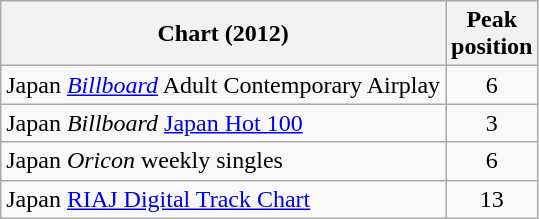<table class="wikitable sortable">
<tr>
<th>Chart (2012)</th>
<th>Peak<br>position</th>
</tr>
<tr>
<td>Japan <em><a href='#'>Billboard</a></em> Adult Contemporary Airplay</td>
<td style="text-align:center;">6</td>
</tr>
<tr>
<td>Japan <em>Billboard</em> <a href='#'>Japan Hot 100</a></td>
<td style="text-align:center;">3</td>
</tr>
<tr>
<td>Japan <em>Oricon</em> weekly singles</td>
<td align="center">6</td>
</tr>
<tr>
<td>Japan <a href='#'>RIAJ Digital Track Chart</a></td>
<td align="center">13</td>
</tr>
</table>
